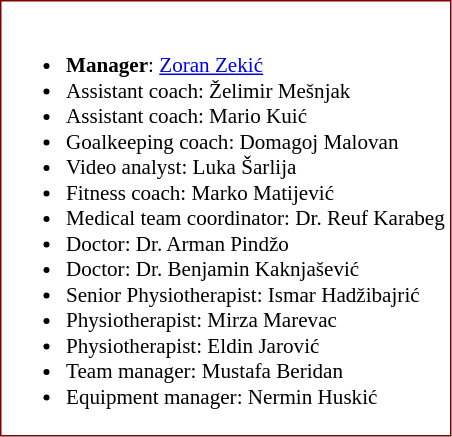<table class="toccolours" style="border:#800000 solid 1px; background:#fff; font-size:88%;">
<tr>
<td><br><ul><li><strong>Manager</strong>:  <a href='#'>Zoran Zekić</a></li><li>Assistant coach:  Želimir Mešnjak</li><li>Assistant coach:  Mario Kuić</li><li>Goalkeeping coach:  Domagoj Malovan</li><li>Video analyst:  Luka Šarlija</li><li>Fitness coach:  Marko Matijević</li><li>Medical team coordinator:  Dr. Reuf Karabeg</li><li>Doctor:  Dr. Arman Pindžo</li><li>Doctor:  Dr. Benjamin Kaknjašević</li><li>Senior Physiotherapist:  Ismar Hadžibajrić</li><li>Physiotherapist:  Mirza Marevac</li><li>Physiotherapist:  Eldin Jarović</li><li>Team manager:  Mustafa Beridan</li><li>Equipment manager:  Nermin Huskić</li></ul></td>
</tr>
</table>
